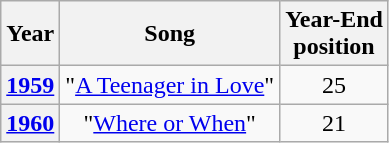<table class="wikitable plainrowheaders" style="text-align:center;">
<tr>
<th>Year</th>
<th>Song</th>
<th>Year-End<br>position</th>
</tr>
<tr>
<th scope="row"><a href='#'>1959</a></th>
<td>"<a href='#'>A Teenager in Love</a>"</td>
<td>25</td>
</tr>
<tr>
<th scope="row"><a href='#'>1960</a></th>
<td>"<a href='#'>Where or When</a>"</td>
<td>21</td>
</tr>
</table>
